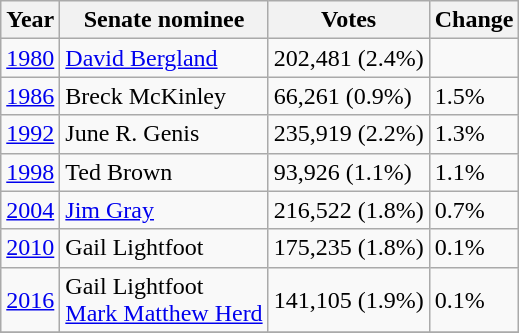<table class="wikitable">
<tr>
<th>Year</th>
<th>Senate nominee</th>
<th>Votes</th>
<th>Change</th>
</tr>
<tr>
<td><a href='#'>1980</a></td>
<td><a href='#'>David Bergland</a></td>
<td>202,481 (2.4%)</td>
<td></td>
</tr>
<tr>
<td><a href='#'>1986</a></td>
<td>Breck McKinley</td>
<td>66,261 (0.9%)</td>
<td> 1.5%</td>
</tr>
<tr>
<td><a href='#'>1992</a></td>
<td>June R. Genis</td>
<td>235,919 (2.2%)</td>
<td> 1.3%</td>
</tr>
<tr>
<td><a href='#'>1998</a></td>
<td>Ted Brown</td>
<td>93,926 (1.1%)</td>
<td> 1.1%</td>
</tr>
<tr>
<td><a href='#'>2004</a></td>
<td><a href='#'>Jim Gray</a></td>
<td>216,522 (1.8%)</td>
<td> 0.7%</td>
</tr>
<tr>
<td><a href='#'>2010</a></td>
<td>Gail Lightfoot</td>
<td>175,235 (1.8%)</td>
<td> 0.1%</td>
</tr>
<tr>
<td><a href='#'>2016</a></td>
<td>Gail Lightfoot<br><a href='#'>Mark Matthew Herd</a></td>
<td>141,105 (1.9%)</td>
<td> 0.1%</td>
</tr>
<tr>
</tr>
</table>
